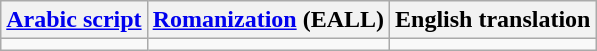<table class="wikitable">
<tr>
<th><a href='#'>Arabic script</a></th>
<th><a href='#'>Romanization</a> (EALL)</th>
<th>English translation</th>
</tr>
<tr>
<td></td>
<td></td>
<td></td>
</tr>
</table>
